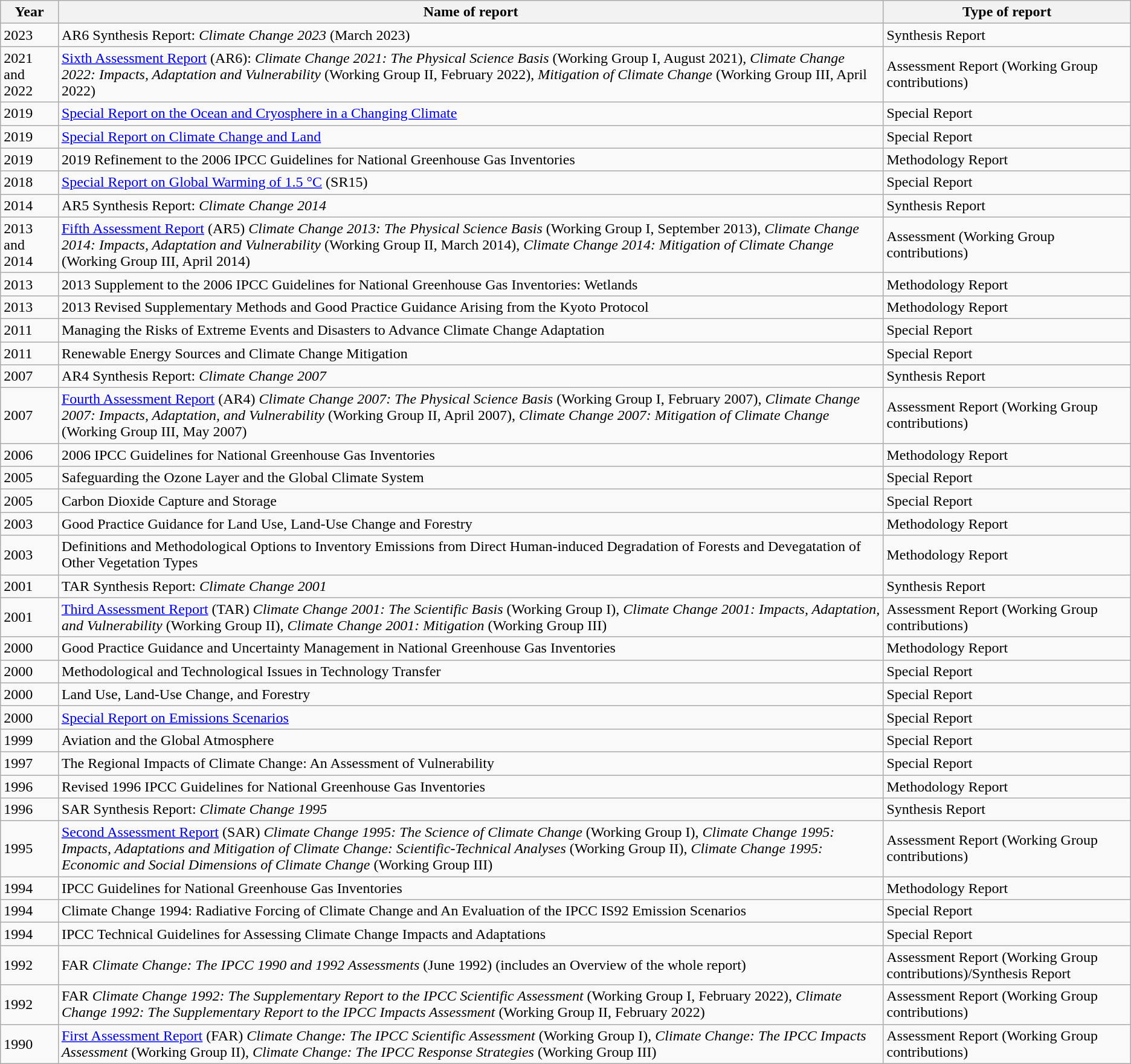<table class="wikitable sortable">
<tr>
<th>Year</th>
<th>Name of report</th>
<th>Type of report</th>
</tr>
<tr>
<td>2023</td>
<td>AR6 Synthesis Report: <em>Climate Change 2023</em> (March 2023)</td>
<td>Synthesis Report</td>
</tr>
<tr>
<td>2021 and 2022</td>
<td><a href='#'>Sixth Assessment Report</a> (AR6): <em>Climate Change 2021: The Physical Science Basis</em> (Working Group I, August 2021), <em>Climate Change 2022: Impacts, Adaptation and Vulnerability</em> (Working Group II, February 2022), <em>Mitigation of Climate Change</em> (Working Group III, April 2022)</td>
<td>Assessment Report (Working Group contributions)</td>
</tr>
<tr>
<td>2019</td>
<td><a href='#'>Special Report on the Ocean and Cryosphere in a Changing Climate</a></td>
<td>Special Report</td>
</tr>
<tr>
<td>2019</td>
<td><a href='#'>Special Report on Climate Change and Land</a></td>
<td>Special Report</td>
</tr>
<tr>
<td>2019</td>
<td>2019 Refinement to the 2006 IPCC Guidelines for National Greenhouse Gas Inventories</td>
<td>Methodology Report</td>
</tr>
<tr>
<td>2018</td>
<td><a href='#'>Special Report on Global Warming of 1.5 °C</a> (SR15)</td>
<td>Special Report</td>
</tr>
<tr>
<td>2014</td>
<td>AR5 Synthesis Report: <em>Climate Change 2014</em></td>
<td>Synthesis Report</td>
</tr>
<tr>
<td>2013 and 2014</td>
<td><a href='#'>Fifth Assessment Report</a> (AR5) <em>Climate Change 2013: The Physical Science Basis</em> (Working Group I, September 2013), <em>Climate Change 2014: Impacts, Adaptation and Vulnerability</em> (Working Group II, March 2014), <em>Climate Change 2014: Mitigation of Climate Change</em> (Working Group III, April 2014)</td>
<td>Assessment (Working Group contributions)</td>
</tr>
<tr>
<td>2013</td>
<td>2013 Supplement to the 2006 IPCC Guidelines for National Greenhouse Gas Inventories: Wetlands</td>
<td>Methodology Report</td>
</tr>
<tr>
<td>2013</td>
<td>2013 Revised Supplementary Methods and Good Practice Guidance Arising from the Kyoto Protocol</td>
<td>Methodology Report</td>
</tr>
<tr>
<td>2011</td>
<td>Managing the Risks of Extreme Events and Disasters to Advance Climate Change Adaptation</td>
<td>Special Report</td>
</tr>
<tr>
<td>2011</td>
<td>Renewable Energy Sources and Climate Change Mitigation</td>
<td>Special Report</td>
</tr>
<tr>
<td>2007</td>
<td>AR4 Synthesis Report: <em>Climate Change 2007</em></td>
<td>Synthesis Report</td>
</tr>
<tr>
<td>2007</td>
<td><a href='#'>Fourth Assessment Report</a> (AR4) <em>Climate Change 2007: The Physical Science Basis</em> (Working Group I, February 2007), <em>Climate Change 2007: Impacts, Adaptation, and Vulnerability</em> (Working Group II, April 2007), <em>Climate Change 2007: Mitigation of Climate Change</em> (Working Group III, May 2007)</td>
<td>Assessment Report (Working Group contributions)</td>
</tr>
<tr>
<td>2006</td>
<td>2006 IPCC Guidelines for National Greenhouse Gas Inventories</td>
<td>Methodology Report</td>
</tr>
<tr>
<td>2005</td>
<td>Safeguarding the Ozone Layer and the Global Climate System</td>
<td>Special Report</td>
</tr>
<tr>
<td>2005</td>
<td>Carbon Dioxide Capture and Storage</td>
<td>Special Report</td>
</tr>
<tr>
<td>2003</td>
<td>Good Practice Guidance for Land Use, Land-Use Change and Forestry</td>
<td>Methodology Report</td>
</tr>
<tr>
<td>2003</td>
<td>Definitions and Methodological Options to Inventory Emissions from Direct Human-induced Degradation of Forests and Devegatation of Other Vegetation Types</td>
<td>Methodology Report</td>
</tr>
<tr>
<td>2001</td>
<td>TAR Synthesis Report: <em>Climate Change 2001</em></td>
<td>Synthesis Report</td>
</tr>
<tr>
<td>2001</td>
<td><a href='#'>Third Assessment Report</a> (TAR) <em>Climate Change 2001: The Scientific Basis</em> (Working Group I), <em>Climate Change 2001: Impacts, Adaptation, and Vulnerability</em> (Working Group II), <em>Climate Change 2001: Mitigation</em> (Working Group III)</td>
<td>Assessment Report (Working Group contributions)</td>
</tr>
<tr>
<td>2000</td>
<td>Good Practice Guidance and Uncertainty Management in National Greenhouse Gas Inventories</td>
<td>Methodology Report</td>
</tr>
<tr>
<td>2000</td>
<td>Methodological and Technological Issues in Technology Transfer</td>
<td>Special Report</td>
</tr>
<tr>
<td>2000</td>
<td>Land Use, Land-Use Change, and Forestry</td>
<td>Special Report</td>
</tr>
<tr>
<td>2000</td>
<td><a href='#'>Special Report on Emissions Scenarios</a></td>
<td>Special Report</td>
</tr>
<tr>
<td>1999</td>
<td>Aviation and the Global Atmosphere</td>
<td>Special Report</td>
</tr>
<tr>
<td>1997</td>
<td>The Regional Impacts of Climate Change: An Assessment of Vulnerability</td>
<td>Special Report</td>
</tr>
<tr>
<td>1996</td>
<td>Revised 1996 IPCC Guidelines for National Greenhouse Gas Inventories</td>
<td>Methodology Report</td>
</tr>
<tr>
<td>1996</td>
<td>SAR Synthesis Report: <em>Climate Change 1995</em></td>
<td>Synthesis Report</td>
</tr>
<tr>
<td>1995</td>
<td><a href='#'>Second Assessment Report</a> (SAR) <em>Climate Change 1995: The Science of Climate Change</em> (Working Group I), <em>Climate Change 1995: Impacts, Adaptations and Mitigation of Climate Change: Scientific-Technical Analyses</em> (Working Group II), <em>Climate Change 1995: Economic and Social Dimensions of Climate Change</em> (Working Group III)</td>
<td>Assessment Report (Working Group contributions)</td>
</tr>
<tr>
<td>1994</td>
<td>IPCC Guidelines for National Greenhouse Gas Inventories</td>
<td>Methodology Report</td>
</tr>
<tr>
<td>1994</td>
<td>Climate Change 1994: Radiative Forcing of Climate Change and An Evaluation of the IPCC IS92 Emission Scenarios</td>
<td>Special Report</td>
</tr>
<tr>
<td>1994</td>
<td>IPCC Technical Guidelines for Assessing Climate Change Impacts and Adaptations</td>
<td>Special Report</td>
</tr>
<tr>
<td>1992</td>
<td>FAR <em>Climate Change: The IPCC 1990 and 1992 Assessments</em> (June 1992) (includes an Overview of the whole report)</td>
<td>Assessment Report (Working Group contributions)/Synthesis Report</td>
</tr>
<tr>
<td>1992</td>
<td>FAR <em>Climate Change 1992: The Supplementary Report to the IPCC Scientific Assessment</em> (Working Group I, February 2022), <em>Climate Change 1992: The Supplementary Report to the IPCC Impacts Assessment</em> (Working Group II, February 2022)</td>
<td>Assessment Report (Working Group contributions)</td>
</tr>
<tr>
<td>1990</td>
<td><a href='#'>First Assessment Report</a> (FAR) <em>Climate Change: The IPCC Scientific Assessment</em> (Working Group I), <em>Climate Change: The IPCC Impacts Assessment</em> (Working Group II), <em>Climate Change: The IPCC Response Strategies</em> (Working Group III)</td>
<td>Assessment Report (Working Group contributions)</td>
</tr>
</table>
